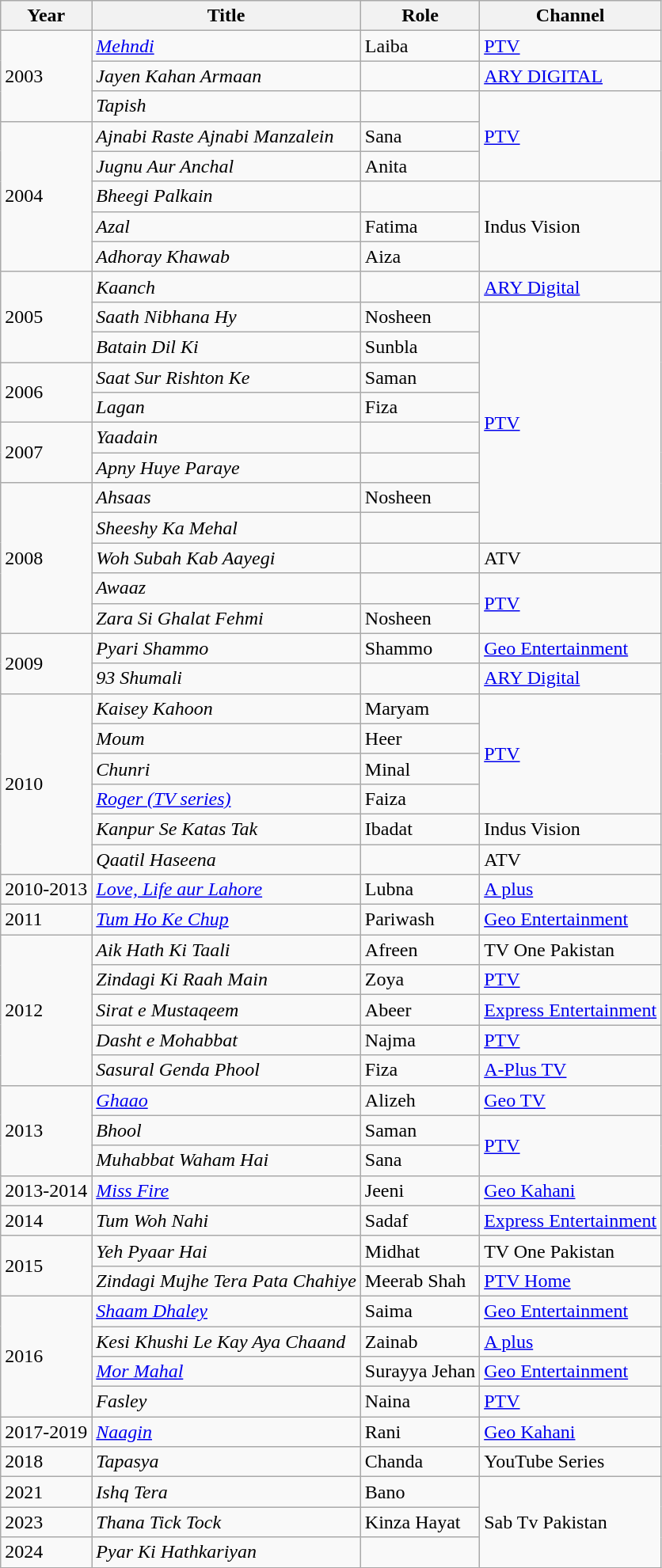<table class="wikitable sortable">
<tr>
<th>Year</th>
<th>Title</th>
<th>Role</th>
<th>Channel</th>
</tr>
<tr>
<td rowspan="3">2003</td>
<td><em><a href='#'>Mehndi</a></em></td>
<td>Laiba</td>
<td><a href='#'>PTV</a></td>
</tr>
<tr>
<td><em>Jayen Kahan Armaan</em></td>
<td></td>
<td><a href='#'>ARY DIGITAL</a></td>
</tr>
<tr>
<td><em>Tapish</em></td>
<td></td>
<td rowspan="3"><a href='#'>PTV</a></td>
</tr>
<tr>
<td rowspan="5">2004</td>
<td><em>Ajnabi Raste Ajnabi Manzalein</em></td>
<td>Sana</td>
</tr>
<tr>
<td><em>Jugnu Aur Anchal</em></td>
<td>Anita</td>
</tr>
<tr>
<td><em>Bheegi Palkain</em></td>
<td></td>
<td rowspan="3">Indus Vision</td>
</tr>
<tr>
<td><em>Azal</em></td>
<td>Fatima</td>
</tr>
<tr>
<td><em>Adhoray Khawab</em></td>
<td>Aiza</td>
</tr>
<tr>
<td rowspan="3">2005</td>
<td><em>Kaanch</em></td>
<td></td>
<td><a href='#'>ARY Digital</a></td>
</tr>
<tr>
<td><em>Saath Nibhana Hy</em></td>
<td>Nosheen</td>
<td rowspan="8"><a href='#'>PTV</a></td>
</tr>
<tr>
<td><em>Batain Dil Ki</em></td>
<td>Sunbla</td>
</tr>
<tr>
<td rowspan="2">2006</td>
<td><em>Saat Sur Rishton Ke</em></td>
<td>Saman</td>
</tr>
<tr>
<td><em>Lagan</em></td>
<td>Fiza</td>
</tr>
<tr>
<td rowspan="2">2007</td>
<td><em>Yaadain</em></td>
<td></td>
</tr>
<tr>
<td><em>Apny Huye Paraye</em></td>
<td></td>
</tr>
<tr>
<td rowspan="5">2008</td>
<td><em>Ahsaas</em></td>
<td>Nosheen</td>
</tr>
<tr>
<td><em>Sheeshy Ka Mehal</em></td>
<td></td>
</tr>
<tr>
<td><em>Woh Subah Kab Aayegi</em></td>
<td></td>
<td>ATV</td>
</tr>
<tr>
<td><em>Awaaz</em></td>
<td></td>
<td rowspan="2"><a href='#'>PTV</a></td>
</tr>
<tr>
<td><em>Zara Si Ghalat Fehmi</em></td>
<td>Nosheen</td>
</tr>
<tr>
<td rowspan="2">2009</td>
<td><em>Pyari Shammo</em></td>
<td>Shammo</td>
<td><a href='#'>Geo Entertainment</a></td>
</tr>
<tr>
<td><em>93 Shumali</em></td>
<td></td>
<td><a href='#'>ARY Digital</a></td>
</tr>
<tr>
<td rowspan="6">2010</td>
<td><em>Kaisey Kahoon</em></td>
<td>Maryam</td>
<td rowspan="4"><a href='#'>PTV</a></td>
</tr>
<tr>
<td><em>Moum</em></td>
<td>Heer</td>
</tr>
<tr>
<td><em>Chunri</em></td>
<td>Minal</td>
</tr>
<tr>
<td><em><a href='#'>Roger (TV series)</a></em></td>
<td>Faiza</td>
</tr>
<tr>
<td><em>Kanpur Se Katas Tak</em></td>
<td>Ibadat</td>
<td>Indus Vision</td>
</tr>
<tr>
<td><em>Qaatil Haseena</em></td>
<td></td>
<td>ATV</td>
</tr>
<tr>
<td>2010-2013</td>
<td><em><a href='#'>Love, Life aur Lahore</a></em></td>
<td>Lubna</td>
<td><a href='#'>A plus</a></td>
</tr>
<tr>
<td>2011</td>
<td><em><a href='#'>Tum Ho Ke Chup</a></em></td>
<td>Pariwash</td>
<td><a href='#'>Geo Entertainment</a></td>
</tr>
<tr>
<td rowspan="5">2012</td>
<td><em>Aik Hath Ki Taali</em></td>
<td>Afreen</td>
<td>TV One Pakistan</td>
</tr>
<tr>
<td><em>Zindagi Ki Raah Main</em></td>
<td>Zoya</td>
<td><a href='#'>PTV</a></td>
</tr>
<tr>
<td><em>Sirat e Mustaqeem</em></td>
<td>Abeer</td>
<td><a href='#'>Express Entertainment</a></td>
</tr>
<tr>
<td><em>Dasht e Mohabbat</em></td>
<td>Najma</td>
<td><a href='#'>PTV</a></td>
</tr>
<tr>
<td><em>Sasural Genda Phool</em></td>
<td>Fiza</td>
<td><a href='#'>A-Plus TV</a></td>
</tr>
<tr>
<td rowspan="3">2013</td>
<td><em><a href='#'>Ghaao</a></em></td>
<td>Alizeh</td>
<td><a href='#'>Geo TV</a></td>
</tr>
<tr>
<td><em>Bhool</em></td>
<td>Saman</td>
<td rowspan="2"><a href='#'>PTV</a></td>
</tr>
<tr>
<td><em>Muhabbat Waham Hai</em></td>
<td>Sana</td>
</tr>
<tr>
<td>2013-2014</td>
<td><em><a href='#'>Miss Fire</a></em></td>
<td>Jeeni</td>
<td><a href='#'>Geo Kahani</a></td>
</tr>
<tr>
<td>2014</td>
<td><em>Tum Woh Nahi</em></td>
<td>Sadaf</td>
<td><a href='#'>Express Entertainment</a></td>
</tr>
<tr>
<td rowspan="2">2015</td>
<td><em>Yeh Pyaar Hai</em></td>
<td>Midhat</td>
<td>TV One Pakistan</td>
</tr>
<tr>
<td><em>Zindagi Mujhe Tera Pata Chahiye</em></td>
<td>Meerab Shah</td>
<td><a href='#'>PTV Home</a></td>
</tr>
<tr>
<td rowspan="4">2016</td>
<td><em><a href='#'>Shaam Dhaley</a></em></td>
<td>Saima</td>
<td><a href='#'>Geo Entertainment</a></td>
</tr>
<tr>
<td><em>Kesi Khushi Le Kay Aya Chaand</em></td>
<td>Zainab</td>
<td><a href='#'>A plus</a></td>
</tr>
<tr>
<td><em><a href='#'>Mor Mahal</a></em></td>
<td>Surayya Jehan</td>
<td><a href='#'>Geo Entertainment</a></td>
</tr>
<tr>
<td><em>Fasley</em></td>
<td>Naina</td>
<td><a href='#'>PTV</a></td>
</tr>
<tr>
<td>2017-2019</td>
<td><em><a href='#'>Naagin</a></em></td>
<td>Rani</td>
<td><a href='#'>Geo Kahani</a></td>
</tr>
<tr>
<td>2018</td>
<td><em>Tapasya</em></td>
<td>Chanda</td>
<td>YouTube Series</td>
</tr>
<tr>
<td>2021</td>
<td><em>Ishq Tera</em></td>
<td>Bano</td>
<td rowspan="3">Sab Tv Pakistan</td>
</tr>
<tr>
<td>2023</td>
<td><em>Thana Tick Tock</em></td>
<td>Kinza Hayat</td>
</tr>
<tr>
<td>2024</td>
<td><em>Pyar Ki Hathkariyan</em></td>
<td></td>
</tr>
</table>
